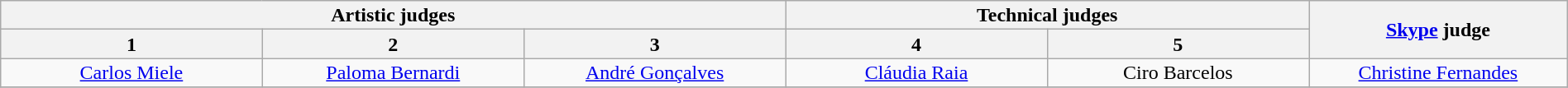<table class="wikitable" style="font-size:100%; line-height:16px; text-align:center" width="100%">
<tr>
<th colspan=3 width="50.0%">Artistic judges</th>
<th colspan=2 width="33.3%">Technical judges</th>
<th rowspan=2 width="16.7%"><a href='#'>Skype</a> judge<br></th>
</tr>
<tr>
<th width="16.7%">1</th>
<th width="16.7%">2</th>
<th width="16.7%">3</th>
<th width="16.7%">4</th>
<th width="16.7%">5</th>
</tr>
<tr>
<td><a href='#'>Carlos Miele</a></td>
<td><a href='#'>Paloma Bernardi</a></td>
<td><a href='#'>André Gonçalves</a></td>
<td><a href='#'>Cláudia Raia</a></td>
<td>Ciro Barcelos</td>
<td><a href='#'>Christine Fernandes</a></td>
</tr>
<tr>
</tr>
</table>
